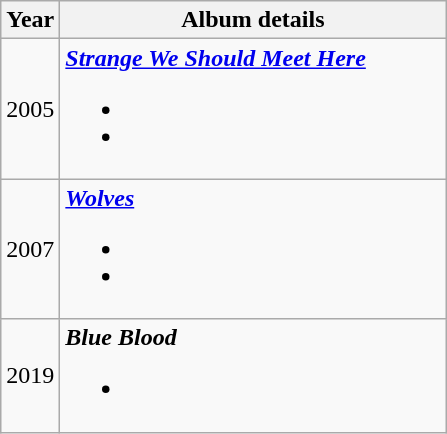<table class="wikitable">
<tr>
<th rowspan="1">Year</th>
<th rowspan="1" width="250">Album details</th>
</tr>
<tr>
<td align="center">2005</td>
<td><strong><em><a href='#'>Strange We Should Meet Here</a></em></strong><br><ul><li></li><li></li></ul></td>
</tr>
<tr>
<td align="center">2007</td>
<td><strong><em><a href='#'>Wolves</a></em></strong><br><ul><li></li><li></li></ul></td>
</tr>
<tr>
<td align="center">2019</td>
<td><strong><em>Blue Blood</em></strong><br><ul><li></li></ul></td>
</tr>
</table>
